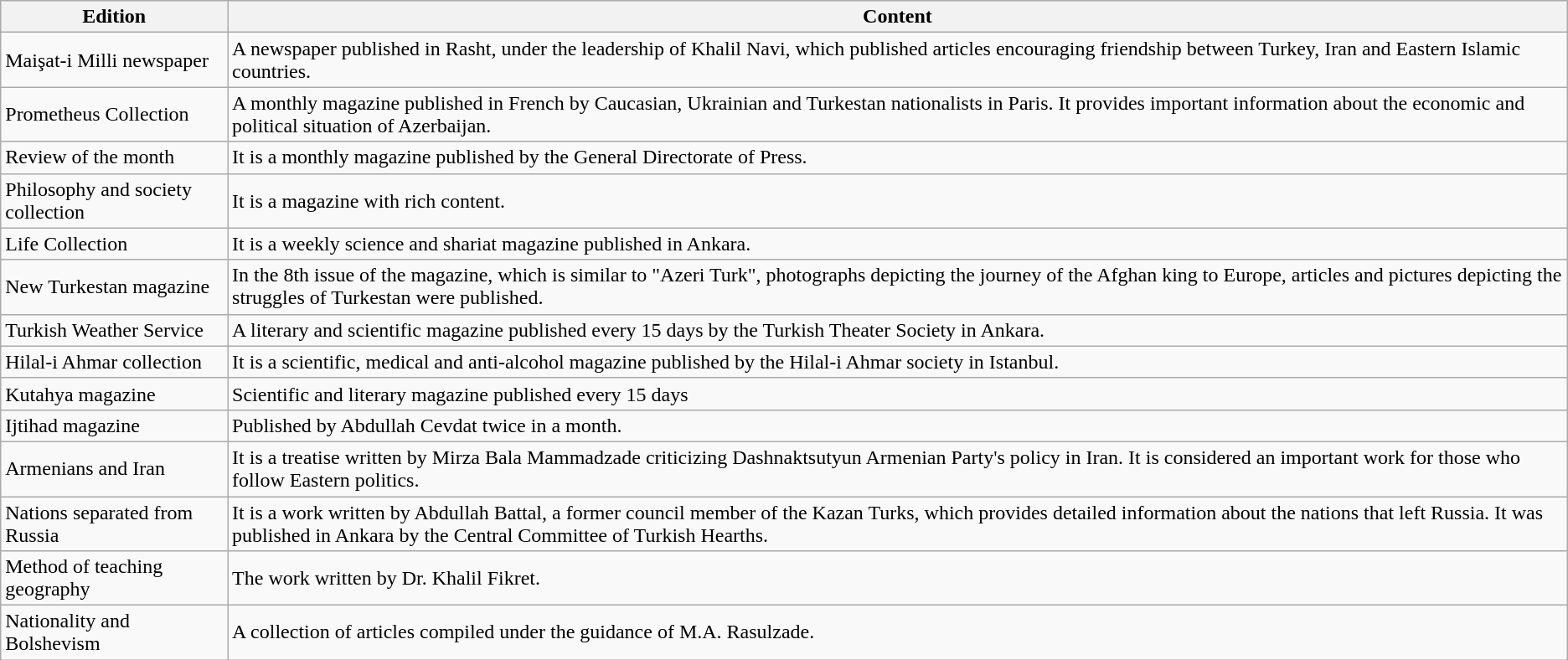<table class="wikitable">
<tr>
<th>Edition</th>
<th>Content</th>
</tr>
<tr>
<td>Maişat-i Milli newspaper</td>
<td>A newspaper published in Rasht, under the leadership of Khalil Navi, which published articles encouraging friendship between Turkey, Iran and Eastern Islamic countries.</td>
</tr>
<tr>
<td>Prometheus Collection</td>
<td>A monthly magazine published in French by Caucasian, Ukrainian and Turkestan nationalists in Paris. It provides important information about the economic and political situation of Azerbaijan.</td>
</tr>
<tr>
<td>Review of the month</td>
<td>It is a monthly magazine published by the General Directorate of Press.</td>
</tr>
<tr>
<td>Philosophy and society collection</td>
<td>It is a magazine with rich content.</td>
</tr>
<tr>
<td>Life Collection</td>
<td>It is a weekly science and shariat magazine published in Ankara.</td>
</tr>
<tr>
<td>New Turkestan magazine</td>
<td>In the 8th issue of the magazine, which is similar to "Azeri Turk", photographs depicting the journey of the Afghan king to Europe, articles and pictures depicting the struggles of Turkestan were published.</td>
</tr>
<tr>
<td>Turkish Weather Service</td>
<td>A literary and scientific magazine published every 15 days by the Turkish Theater Society in Ankara.</td>
</tr>
<tr>
<td>Hilal-i Ahmar collection</td>
<td>It is a scientific, medical and anti-alcohol magazine published by the Hilal-i Ahmar society in Istanbul.</td>
</tr>
<tr>
<td>Kutahya magazine</td>
<td>Scientific and literary magazine published every 15 days</td>
</tr>
<tr>
<td>Ijtihad magazine</td>
<td>Published by Abdullah Cevdat twice in a month.</td>
</tr>
<tr>
<td>Armenians and Iran</td>
<td>It is a treatise written by Mirza Bala Mammadzade criticizing Dashnaktsutyun Armenian Party's policy in Iran. It is considered an important work for those who follow Eastern politics.</td>
</tr>
<tr>
<td>Nations separated from Russia</td>
<td>It is a work written by Abdullah Battal, a former council member of the Kazan Turks, which provides detailed information about the nations that left Russia. It was published in Ankara by the Central Committee of Turkish Hearths.</td>
</tr>
<tr>
<td>Method of teaching geography</td>
<td>The work written by Dr. Khalil Fikret.</td>
</tr>
<tr>
<td>Nationality and Bolshevism</td>
<td>A collection of articles compiled under the guidance of M.A. Rasulzade.</td>
</tr>
</table>
